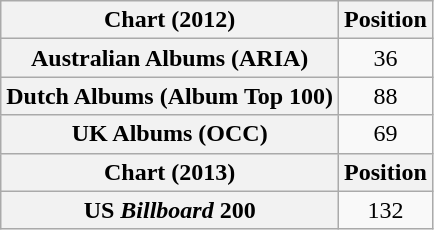<table class="wikitable plainrowheaders" style="text-align:center">
<tr>
<th scope="col">Chart (2012)</th>
<th scope="col">Position</th>
</tr>
<tr>
<th scope="row">Australian Albums (ARIA)</th>
<td>36</td>
</tr>
<tr>
<th scope="row">Dutch Albums (Album Top 100)</th>
<td>88</td>
</tr>
<tr>
<th scope="row">UK Albums (OCC)</th>
<td>69</td>
</tr>
<tr>
<th scope="col">Chart (2013)</th>
<th scope="col">Position</th>
</tr>
<tr>
<th scope="row">US <em>Billboard</em> 200</th>
<td>132</td>
</tr>
</table>
